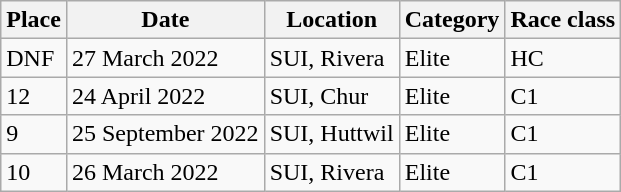<table class="wikitable">
<tr>
<th>Place</th>
<th>Date</th>
<th>Location</th>
<th>Category</th>
<th>Race class</th>
</tr>
<tr>
<td>DNF</td>
<td>27 March 2022</td>
<td>SUI, Rivera</td>
<td>Elite</td>
<td>HC</td>
</tr>
<tr>
<td>12</td>
<td>24 April 2022</td>
<td>SUI, Chur</td>
<td>Elite</td>
<td>C1</td>
</tr>
<tr>
<td>9</td>
<td>25 September 2022</td>
<td>SUI, Huttwil</td>
<td>Elite</td>
<td>C1</td>
</tr>
<tr>
<td>10</td>
<td>26 March 2022</td>
<td>SUI, Rivera</td>
<td>Elite</td>
<td>C1</td>
</tr>
</table>
